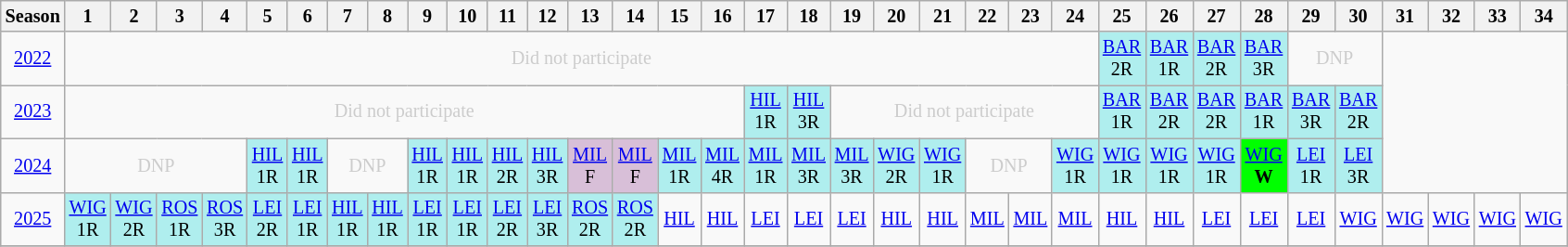<table class="wikitable" style="width:28%; margin:0; font-size:84%">
<tr>
<th>Season</th>
<th>1</th>
<th>2</th>
<th>3</th>
<th>4</th>
<th>5</th>
<th>6</th>
<th>7</th>
<th>8</th>
<th>9</th>
<th>10</th>
<th>11</th>
<th>12</th>
<th>13</th>
<th>14</th>
<th>15</th>
<th>16</th>
<th>17</th>
<th>18</th>
<th>19</th>
<th>20</th>
<th>21</th>
<th>22</th>
<th>23</th>
<th>24</th>
<th>25</th>
<th>26</th>
<th>27</th>
<th>28</th>
<th>29</th>
<th>30</th>
<th>31</th>
<th>32</th>
<th>33</th>
<th>34</th>
</tr>
<tr>
<td style="text-align:center;"background:#efefef;"><a href='#'>2022</a></td>
<td style="text-align:center; color:#ccc;" colspan=24>Did not participate</td>
<td style="text-align:center; background:#afeeee;"><a href='#'>BAR</a><br>2R</td>
<td style="text-align:center; background:#afeeee;"><a href='#'>BAR</a><br>1R</td>
<td style="text-align:center; background:#afeeee;"><a href='#'>BAR</a><br>2R</td>
<td style="text-align:center; background:#afeeee;"><a href='#'>BAR</a><br>3R</td>
<td colspan="2" style="text-align:center; color:#ccc;">DNP</td>
</tr>
<tr>
<td style="text-align:center;"background:#efefef;"><a href='#'>2023</a></td>
<td style="text-align:center; color:#ccc;" colspan=16>Did not participate</td>
<td style="text-align:center; background:#afeeee;"><a href='#'>HIL</a><br>1R</td>
<td style="text-align:center; background:#afeeee;"><a href='#'>HIL</a><br>3R</td>
<td style="text-align:center; color:#ccc;" colspan=6>Did not participate</td>
<td style="text-align:center; background:#afeeee;"><a href='#'>BAR</a><br>1R</td>
<td style="text-align:center; background:#afeeee;"><a href='#'>BAR</a><br>2R</td>
<td style="text-align:center; background:#afeeee;"><a href='#'>BAR</a><br>2R</td>
<td style="text-align:center; background:#afeeee;"><a href='#'>BAR</a><br>1R</td>
<td style="text-align:center; background:#afeeee;"><a href='#'>BAR</a><br>3R</td>
<td style="text-align:center; background:#afeeee;"><a href='#'>BAR</a><br>2R</td>
</tr>
<tr>
<td style="text-align:center;"background:#efefef;"><a href='#'>2024</a></td>
<td style="text-align:center; color:#ccc;" colspan=4>DNP</td>
<td style="text-align:center; background:#afeeee;"><a href='#'>HIL</a><br>1R</td>
<td style="text-align:center; background:#afeeee;"><a href='#'>HIL</a><br>1R</td>
<td colspan="2" style="text-align:center; color:#ccc;">DNP</td>
<td style="text-align:center; background:#afeeee;"><a href='#'>HIL</a><br>1R</td>
<td style="text-align:center; background:#afeeee;"><a href='#'>HIL</a><br>1R</td>
<td style="text-align:center; background:#afeeee;"><a href='#'>HIL</a><br>2R</td>
<td style="text-align:center; background:#afeeee;"><a href='#'>HIL</a><br>3R</td>
<td style="text-align:center; background:thistle;"><a href='#'>MIL</a><br>F</td>
<td style="text-align:center; background:thistle;"><a href='#'>MIL</a><br>F</td>
<td style="text-align:center; background:#afeeee;"><a href='#'>MIL</a><br>1R</td>
<td style="text-align:center; background:#afeeee;"><a href='#'>MIL</a><br>4R</td>
<td style="text-align:center; background:#afeeee;"><a href='#'>MIL</a><br>1R</td>
<td style="text-align:center; background:#afeeee;"><a href='#'>MIL</a><br>3R</td>
<td style="text-align:center; background:#afeeee;"><a href='#'>MIL</a><br>3R</td>
<td style="text-align:center; background:#afeeee;"><a href='#'>WIG</a><br>2R</td>
<td style="text-align:center; background:#afeeee;"><a href='#'>WIG</a><br>1R</td>
<td colspan="2" style="text-align:center; color:#ccc;">DNP</td>
<td style="text-align:center; background:#afeeee;"><a href='#'>WIG</a><br>1R</td>
<td style="text-align:center; background:#afeeee;"><a href='#'>WIG</a><br>1R</td>
<td style="text-align:center; background:#afeeee;"><a href='#'>WIG</a><br>1R</td>
<td style="text-align:center; background:#afeeee;"><a href='#'>WIG</a><br>1R</td>
<td style="text-align:center; background:lime;"><a href='#'>WIG</a><br><strong>W</strong></td>
<td style="text-align:center; background:#afeeee;"><a href='#'>LEI</a><br>1R</td>
<td style="text-align:center; background:#afeeee;"><a href='#'>LEI</a><br>3R</td>
</tr>
<tr>
<td style="text-align:center;"background:#efefef;"><a href='#'>2025</a></td>
<td style="text-align:center; background:#afeeee;"><a href='#'>WIG</a><br>1R</td>
<td style="text-align:center; background:#afeeee;"><a href='#'>WIG</a><br>2R</td>
<td style="text-align:center; background:#afeeee;"><a href='#'>ROS</a><br>1R</td>
<td style="text-align:center; background:#afeeee;"><a href='#'>ROS</a><br>3R</td>
<td style="text-align:center; background:#afeeee;"><a href='#'>LEI</a><br>2R</td>
<td style="text-align:center; background:#afeeee;"><a href='#'>LEI</a><br>1R</td>
<td style="text-align:center; background:#afeeee;"><a href='#'>HIL</a><br>1R</td>
<td style="text-align:center; background:#afeeee;"><a href='#'>HIL</a><br>1R</td>
<td style="text-align:center; background:#afeeee;"><a href='#'>LEI</a><br>1R</td>
<td style="text-align:center; background:#afeeee;"><a href='#'>LEI</a><br>1R</td>
<td style="text-align:center; background:#afeeee;"><a href='#'>LEI</a><br>2R</td>
<td style="text-align:center; background:#afeeee;"><a href='#'>LEI</a><br>3R</td>
<td style="text-align:center; background:#afeeee;"><a href='#'>ROS</a><br>2R</td>
<td style="text-align:center; background:#afeeee;"><a href='#'>ROS</a><br>2R</td>
<td style="text-align:center; background:#;"><a href='#'>HIL</a><br></td>
<td style="text-align:center; background:#;"><a href='#'>HIL</a><br></td>
<td style="text-align:center; background:#;"><a href='#'>LEI</a><br></td>
<td style="text-align:center; background:#;"><a href='#'>LEI</a><br></td>
<td style="text-align:center; background:#;"><a href='#'>LEI</a><br></td>
<td style="text-align:center; background:#;"><a href='#'>HIL</a><br></td>
<td style="text-align:center; background:#;"><a href='#'>HIL</a><br></td>
<td style="text-align:center; background:#;"><a href='#'>MIL</a><br></td>
<td style="text-align:center; background:#;"><a href='#'>MIL</a><br></td>
<td style="text-align:center; background:#;"><a href='#'>MIL</a><br></td>
<td style="text-align:center; background:#;"><a href='#'>HIL</a><br></td>
<td style="text-align:center; background:#;"><a href='#'>HIL</a><br></td>
<td style="text-align:center; background:#;"><a href='#'>LEI</a><br></td>
<td style="text-align:center; background:#;"><a href='#'>LEI</a><br></td>
<td style="text-align:center; background:#;"><a href='#'>LEI</a><br></td>
<td style="text-align:center; background:#;"><a href='#'>WIG</a><br></td>
<td style="text-align:center; background:#;"><a href='#'>WIG</a><br></td>
<td style="text-align:center; background:#;"><a href='#'>WIG</a><br></td>
<td style="text-align:center; background:#;"><a href='#'>WIG</a><br></td>
<td style="text-align:center; background:#;"><a href='#'>WIG</a><br></td>
</tr>
<tr>
</tr>
</table>
